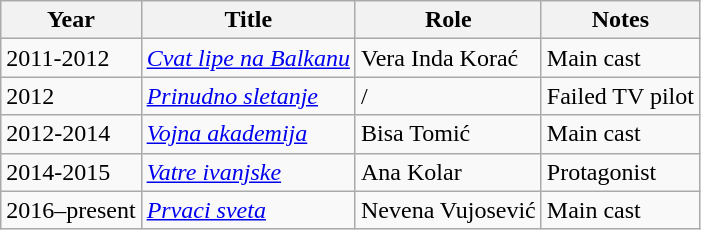<table class="wikitable sortable">
<tr>
<th>Year</th>
<th>Title</th>
<th>Role</th>
<th class="unsortable">Notes</th>
</tr>
<tr>
<td>2011-2012</td>
<td><em><a href='#'>Cvat lipe na Balkanu</a></em></td>
<td>Vera Inda Korać</td>
<td>Main cast</td>
</tr>
<tr>
<td>2012</td>
<td><em><a href='#'>Prinudno sletanje</a></em></td>
<td>/</td>
<td>Failed TV pilot</td>
</tr>
<tr>
<td>2012-2014</td>
<td><em><a href='#'>Vojna akademija</a></em></td>
<td>Bisa Tomić</td>
<td>Main cast</td>
</tr>
<tr>
<td>2014-2015</td>
<td><em><a href='#'>Vatre ivanjske</a></em></td>
<td>Ana Kolar</td>
<td>Protagonist</td>
</tr>
<tr>
<td>2016–present</td>
<td><em><a href='#'>Prvaci sveta</a></em></td>
<td>Nevena Vujosević</td>
<td>Main cast</td>
</tr>
</table>
